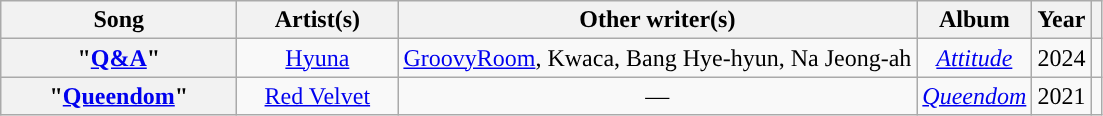<table class="wikitable sortable plainrowheaders" style="text-align:center;">
<tr>
<th scope="col" width="150">Song</th>
<th scope="col" width="100">Artist(s)</th>
<th scope="col" class="unsortable">Other writer(s)</th>
<th scope="col" data-sort-type="text">Album</th>
<th scope="col">Year</th>
<th scope="col" class="unsortable"></th>
</tr>
<tr>
<th scope="row">"<a href='#'>Q&A</a>"</th>
<td><a href='#'>Hyuna</a></td>
<td><a href='#'>GroovyRoom</a>, Kwaca, Bang Hye-hyun, Na Jeong-ah</td>
<td><em><a href='#'>Attitude</a></em></td>
<td>2024</td>
<td style="text-align:center;"></td>
</tr>
<tr>
<th scope="row">"<a href='#'>Queendom</a>"</th>
<td><a href='#'>Red Velvet</a></td>
<td>—</td>
<td><em><a href='#'>Queendom</a></em></td>
<td>2021</td>
<td style="text-align:center;"></td>
</tr>
</table>
